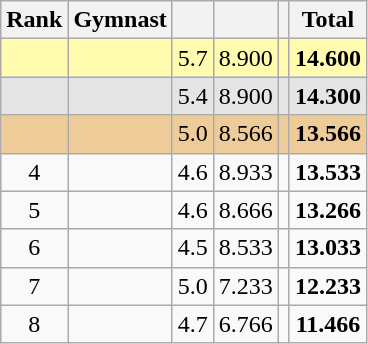<table style="text-align:center;" class="wikitable sortable">
<tr>
<th>Rank</th>
<th>Gymnast</th>
<th><small></small></th>
<th><small></small></th>
<th><small></small></th>
<th>Total</th>
</tr>
<tr style="background:#fffcaf;">
<td></td>
<td align=left></td>
<td>5.7</td>
<td>8.900</td>
<td></td>
<td><strong>14.600</strong></td>
</tr>
<tr style="background:#e5e5e5;">
<td></td>
<td align=left></td>
<td>5.4</td>
<td>8.900</td>
<td></td>
<td><strong>14.300</strong></td>
</tr>
<tr style="background:#ec9;">
<td></td>
<td align=left></td>
<td>5.0</td>
<td>8.566</td>
<td></td>
<td><strong>13.566</strong></td>
</tr>
<tr>
<td>4</td>
<td align=left></td>
<td>4.6</td>
<td>8.933</td>
<td></td>
<td><strong>13.533</strong></td>
</tr>
<tr>
<td>5</td>
<td align=left></td>
<td>4.6</td>
<td>8.666</td>
<td></td>
<td><strong>13.266</strong></td>
</tr>
<tr>
<td>6</td>
<td align=left></td>
<td>4.5</td>
<td>8.533</td>
<td></td>
<td><strong>13.033</strong></td>
</tr>
<tr>
<td>7</td>
<td align=left></td>
<td>5.0</td>
<td>7.233</td>
<td></td>
<td><strong>12.233</strong></td>
</tr>
<tr>
<td>8</td>
<td align=left></td>
<td>4.7</td>
<td>6.766</td>
<td></td>
<td><strong>11.466</strong></td>
</tr>
</table>
